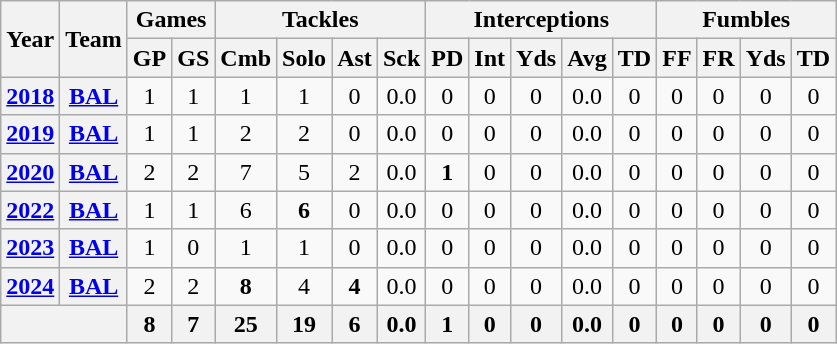<table class="wikitable" style="text-align:center;">
<tr>
<th rowspan="2">Year</th>
<th rowspan="2">Team</th>
<th colspan="2">Games</th>
<th colspan="4">Tackles</th>
<th colspan="5">Interceptions</th>
<th colspan="4">Fumbles</th>
</tr>
<tr>
<th>GP</th>
<th>GS</th>
<th>Cmb</th>
<th>Solo</th>
<th>Ast</th>
<th>Sck</th>
<th>PD</th>
<th>Int</th>
<th>Yds</th>
<th>Avg</th>
<th>TD</th>
<th>FF</th>
<th>FR</th>
<th>Yds</th>
<th>TD</th>
</tr>
<tr>
<th><a href='#'>2018</a></th>
<th><a href='#'>BAL</a></th>
<td>1</td>
<td>1</td>
<td>1</td>
<td>1</td>
<td>0</td>
<td>0.0</td>
<td>0</td>
<td>0</td>
<td>0</td>
<td>0.0</td>
<td>0</td>
<td>0</td>
<td>0</td>
<td>0</td>
<td>0</td>
</tr>
<tr>
<th><a href='#'>2019</a></th>
<th><a href='#'>BAL</a></th>
<td>1</td>
<td>1</td>
<td>2</td>
<td>2</td>
<td>0</td>
<td>0.0</td>
<td>0</td>
<td>0</td>
<td>0</td>
<td>0.0</td>
<td>0</td>
<td>0</td>
<td>0</td>
<td>0</td>
<td>0</td>
</tr>
<tr>
<th><a href='#'>2020</a></th>
<th><a href='#'>BAL</a></th>
<td>2</td>
<td>2</td>
<td>7</td>
<td>5</td>
<td>2</td>
<td>0.0</td>
<td><strong>1</strong></td>
<td>0</td>
<td>0</td>
<td>0.0</td>
<td>0</td>
<td>0</td>
<td>0</td>
<td>0</td>
<td>0</td>
</tr>
<tr>
<th><a href='#'>2022</a></th>
<th><a href='#'>BAL</a></th>
<td>1</td>
<td>1</td>
<td>6</td>
<td><strong>6</strong></td>
<td>0</td>
<td>0.0</td>
<td>0</td>
<td>0</td>
<td>0</td>
<td>0.0</td>
<td>0</td>
<td>0</td>
<td>0</td>
<td>0</td>
<td>0</td>
</tr>
<tr>
<th><a href='#'>2023</a></th>
<th><a href='#'>BAL</a></th>
<td>1</td>
<td>0</td>
<td>1</td>
<td>1</td>
<td>0</td>
<td>0.0</td>
<td>0</td>
<td>0</td>
<td>0</td>
<td>0.0</td>
<td>0</td>
<td>0</td>
<td>0</td>
<td>0</td>
<td>0</td>
</tr>
<tr>
<th><a href='#'>2024</a></th>
<th><a href='#'>BAL</a></th>
<td>2</td>
<td>2</td>
<td><strong>8</strong></td>
<td>4</td>
<td><strong>4</strong></td>
<td>0.0</td>
<td>0</td>
<td>0</td>
<td>0</td>
<td>0.0</td>
<td>0</td>
<td>0</td>
<td>0</td>
<td>0</td>
<td>0</td>
</tr>
<tr>
<th colspan="2"></th>
<th>8</th>
<th>7</th>
<th>25</th>
<th>19</th>
<th>6</th>
<th>0.0</th>
<th>1</th>
<th>0</th>
<th>0</th>
<th>0.0</th>
<th>0</th>
<th>0</th>
<th>0</th>
<th>0</th>
<th>0</th>
</tr>
</table>
